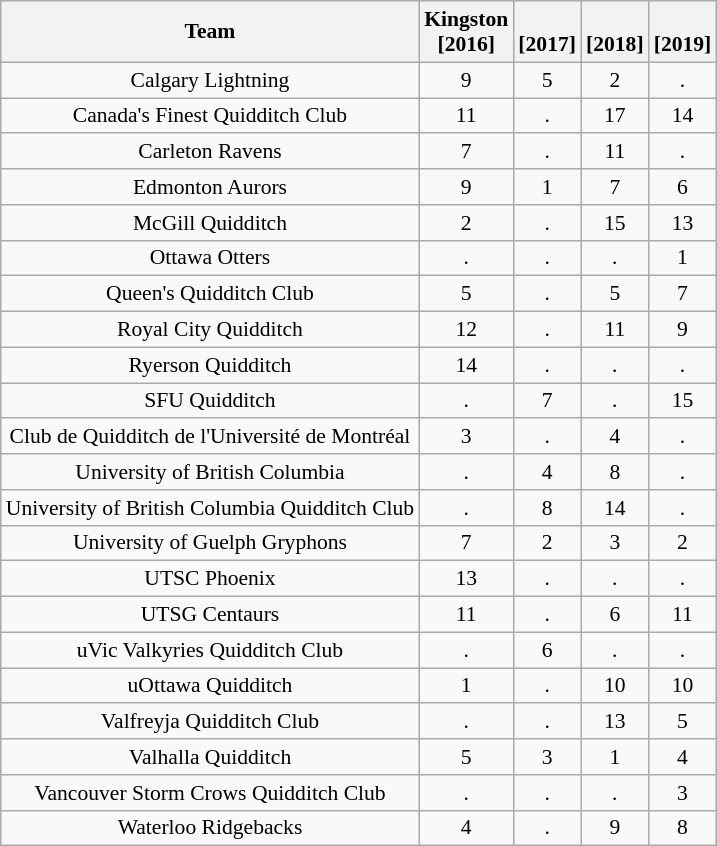<table class="wikitable sortable" style="font-size:90%; text-align:center">
<tr>
<th>Team</th>
<th data-sort-type="number"> Kingston<br>[2016]<br></th>
<th data-sort-type="number"><br>[2017]<br></th>
<th data-sort-type="number"><br>[2018]<br></th>
<th data-sort-type="number"><br>[2019]<br></th>
</tr>
<tr>
<td>Calgary Lightning</td>
<td>9</td>
<td>5</td>
<td>2</td>
<td>.</td>
</tr>
<tr>
<td>Canada's Finest Quidditch Club</td>
<td>11</td>
<td>.</td>
<td>17</td>
<td>14</td>
</tr>
<tr>
<td>Carleton Ravens</td>
<td>7</td>
<td>.</td>
<td>11</td>
<td>.</td>
</tr>
<tr>
<td>Edmonton Aurors</td>
<td>9</td>
<td>1</td>
<td>7</td>
<td>6</td>
</tr>
<tr>
<td>McGill Quidditch</td>
<td>2</td>
<td>.</td>
<td>15</td>
<td>13</td>
</tr>
<tr>
<td>Ottawa Otters</td>
<td>.</td>
<td>.</td>
<td>.</td>
<td>1</td>
</tr>
<tr>
<td>Queen's Quidditch Club</td>
<td>5</td>
<td>.</td>
<td>5</td>
<td>7</td>
</tr>
<tr>
<td>Royal City Quidditch</td>
<td>12</td>
<td>.</td>
<td>11</td>
<td>9</td>
</tr>
<tr>
<td>Ryerson Quidditch</td>
<td>14</td>
<td>.</td>
<td>.</td>
<td>.</td>
</tr>
<tr>
<td>SFU Quidditch</td>
<td>.</td>
<td>7</td>
<td>.</td>
<td>15</td>
</tr>
<tr>
<td>Club de Quidditch de l'Université de Montréal</td>
<td>3</td>
<td>.</td>
<td>4</td>
<td>.</td>
</tr>
<tr>
<td>University of British Columbia</td>
<td>.</td>
<td>4</td>
<td>8</td>
<td>.</td>
</tr>
<tr>
<td>University of British Columbia Quidditch Club</td>
<td>.</td>
<td>8</td>
<td>14</td>
<td>.</td>
</tr>
<tr>
<td>University of Guelph Gryphons</td>
<td>7</td>
<td>2</td>
<td>3</td>
<td>2</td>
</tr>
<tr>
<td>UTSC Phoenix</td>
<td>13</td>
<td>.</td>
<td>.</td>
<td>.</td>
</tr>
<tr>
<td>UTSG Centaurs</td>
<td>11</td>
<td>.</td>
<td>6</td>
<td>11</td>
</tr>
<tr>
<td>uVic Valkyries Quidditch Club</td>
<td>.</td>
<td>6</td>
<td>.</td>
<td>.</td>
</tr>
<tr>
<td>uOttawa Quidditch</td>
<td>1</td>
<td>.</td>
<td>10</td>
<td>10</td>
</tr>
<tr>
<td>Valfreyja Quidditch Club</td>
<td>.</td>
<td>.</td>
<td>13</td>
<td>5</td>
</tr>
<tr>
<td>Valhalla Quidditch</td>
<td>5</td>
<td>3</td>
<td>1</td>
<td>4</td>
</tr>
<tr>
<td>Vancouver Storm Crows Quidditch Club</td>
<td>.</td>
<td>.</td>
<td>.</td>
<td>3</td>
</tr>
<tr>
<td>Waterloo Ridgebacks</td>
<td>4</td>
<td>.</td>
<td>9</td>
<td>8</td>
</tr>
</table>
